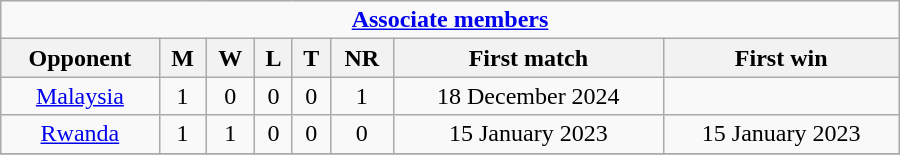<table class="wikitable" style="text-align: center; width: 600px">
<tr>
<td colspan="30" style="text-align: center;"><strong><a href='#'>Associate members</a></strong></td>
</tr>
<tr>
<th>Opponent</th>
<th>M</th>
<th>W</th>
<th>L</th>
<th>T</th>
<th>NR</th>
<th>First match</th>
<th>First win</th>
</tr>
<tr>
<td> <a href='#'>Malaysia</a></td>
<td>1</td>
<td>0</td>
<td>0</td>
<td>0</td>
<td>1</td>
<td>18 December 2024</td>
<td></td>
</tr>
<tr>
<td> <a href='#'>Rwanda</a></td>
<td>1</td>
<td>1</td>
<td>0</td>
<td>0</td>
<td>0</td>
<td>15 January 2023</td>
<td>15 January 2023</td>
</tr>
<tr>
</tr>
</table>
